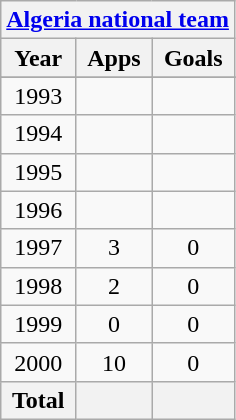<table class="wikitable" style="text-align:center">
<tr>
<th colspan=3><a href='#'>Algeria national team</a></th>
</tr>
<tr>
<th>Year</th>
<th>Apps</th>
<th>Goals</th>
</tr>
<tr>
</tr>
<tr>
<td>1993</td>
<td></td>
<td></td>
</tr>
<tr>
<td>1994</td>
<td></td>
<td></td>
</tr>
<tr>
<td>1995</td>
<td></td>
<td></td>
</tr>
<tr>
<td>1996</td>
<td></td>
<td></td>
</tr>
<tr>
<td>1997</td>
<td>3</td>
<td>0</td>
</tr>
<tr>
<td>1998</td>
<td>2</td>
<td>0</td>
</tr>
<tr>
<td>1999</td>
<td>0</td>
<td>0</td>
</tr>
<tr>
<td>2000</td>
<td>10</td>
<td>0</td>
</tr>
<tr>
<th>Total</th>
<th></th>
<th></th>
</tr>
</table>
